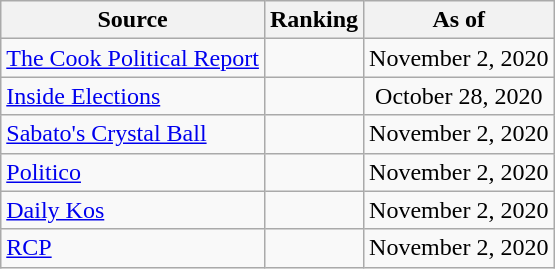<table class="wikitable" style="text-align:center">
<tr>
<th>Source</th>
<th>Ranking</th>
<th>As of</th>
</tr>
<tr>
<td align=left><a href='#'>The Cook Political Report</a></td>
<td></td>
<td>November 2, 2020</td>
</tr>
<tr>
<td align=left><a href='#'>Inside Elections</a></td>
<td></td>
<td>October 28, 2020</td>
</tr>
<tr>
<td align=left><a href='#'>Sabato's Crystal Ball</a></td>
<td></td>
<td>November 2, 2020</td>
</tr>
<tr>
<td align="left"><a href='#'>Politico</a></td>
<td></td>
<td>November 2, 2020</td>
</tr>
<tr>
<td align="left"><a href='#'>Daily Kos</a></td>
<td></td>
<td>November 2, 2020</td>
</tr>
<tr>
<td align="left"><a href='#'>RCP</a></td>
<td></td>
<td>November 2, 2020</td>
</tr>
</table>
